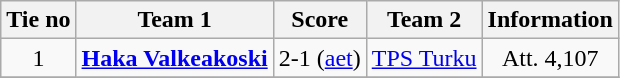<table class="wikitable" style="text-align:center">
<tr>
<th style= width="40px">Tie no</th>
<th style= width="150px">Team 1</th>
<th style= width="60px">Score</th>
<th style= width="150px">Team 2</th>
<th style= width="30px">Information</th>
</tr>
<tr>
<td>1</td>
<td><strong><a href='#'>Haka Valkeakoski</a></strong></td>
<td>2-1 (<a href='#'>aet</a>)</td>
<td><a href='#'>TPS Turku</a></td>
<td>Att. 4,107</td>
</tr>
<tr>
</tr>
</table>
